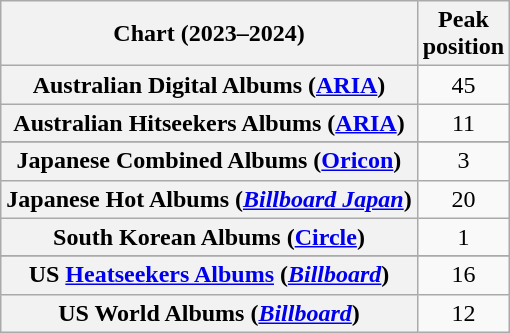<table class="wikitable plainrowheaders sortable" style="text-align:center">
<tr>
<th scope="col">Chart (2023–2024)</th>
<th scope="col">Peak<br>position</th>
</tr>
<tr>
<th scope="row">Australian Digital Albums (<a href='#'>ARIA</a>)</th>
<td>45</td>
</tr>
<tr>
<th scope="row">Australian Hitseekers Albums (<a href='#'>ARIA</a>)</th>
<td>11</td>
</tr>
<tr>
</tr>
<tr>
<th scope="row">Japanese Combined Albums (<a href='#'>Oricon</a>)</th>
<td>3</td>
</tr>
<tr>
<th scope="row">Japanese Hot Albums (<em><a href='#'>Billboard Japan</a></em>)</th>
<td>20</td>
</tr>
<tr>
<th scope="row">South Korean Albums (<a href='#'>Circle</a>)</th>
<td>1</td>
</tr>
<tr>
</tr>
<tr>
<th scope="row">US <a href='#'>Heatseekers Albums</a> (<em><a href='#'>Billboard</a></em>)</th>
<td>16</td>
</tr>
<tr>
<th scope="row">US World Albums (<em><a href='#'>Billboard</a></em>)</th>
<td>12</td>
</tr>
</table>
